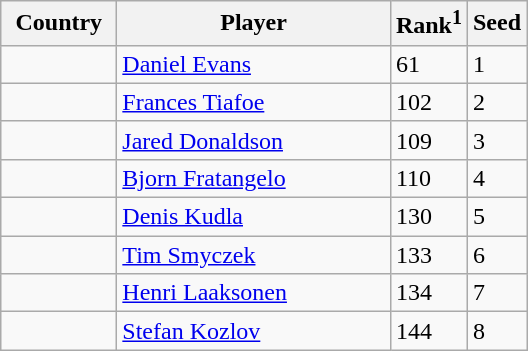<table class="sortable wikitable">
<tr>
<th width="70">Country</th>
<th width="175">Player</th>
<th>Rank<sup>1</sup></th>
<th>Seed</th>
</tr>
<tr>
<td></td>
<td><a href='#'>Daniel Evans</a></td>
<td>61</td>
<td>1</td>
</tr>
<tr>
<td></td>
<td><a href='#'>Frances Tiafoe</a></td>
<td>102</td>
<td>2</td>
</tr>
<tr>
<td></td>
<td><a href='#'>Jared Donaldson</a></td>
<td>109</td>
<td>3</td>
</tr>
<tr>
<td></td>
<td><a href='#'>Bjorn Fratangelo</a></td>
<td>110</td>
<td>4</td>
</tr>
<tr>
<td></td>
<td><a href='#'>Denis Kudla</a></td>
<td>130</td>
<td>5</td>
</tr>
<tr>
<td></td>
<td><a href='#'>Tim Smyczek</a></td>
<td>133</td>
<td>6</td>
</tr>
<tr>
<td></td>
<td><a href='#'>Henri Laaksonen</a></td>
<td>134</td>
<td>7</td>
</tr>
<tr>
<td></td>
<td><a href='#'>Stefan Kozlov</a></td>
<td>144</td>
<td>8</td>
</tr>
</table>
